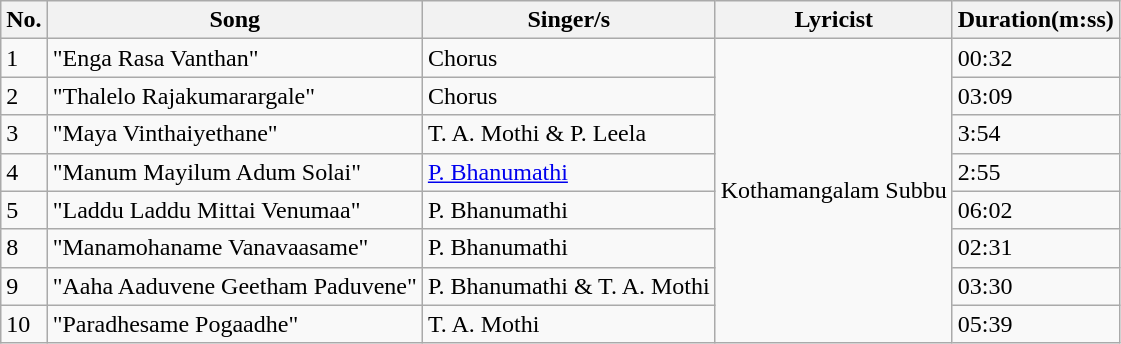<table class="wikitable">
<tr>
<th>No.</th>
<th>Song</th>
<th>Singer/s</th>
<th>Lyricist</th>
<th>Duration(m:ss)</th>
</tr>
<tr>
<td>1</td>
<td>"Enga Rasa Vanthan"</td>
<td>Chorus</td>
<td rowspan=11>Kothamangalam Subbu</td>
<td>00:32</td>
</tr>
<tr>
<td>2</td>
<td>"Thalelo Rajakumarargale"</td>
<td>Chorus</td>
<td>03:09</td>
</tr>
<tr>
<td>3</td>
<td>"Maya Vinthaiyethane"</td>
<td>T. A. Mothi & P. Leela</td>
<td>3:54</td>
</tr>
<tr>
<td>4</td>
<td>"Manum Mayilum Adum Solai"</td>
<td><a href='#'>P. Bhanumathi</a></td>
<td>2:55</td>
</tr>
<tr>
<td>5</td>
<td>"Laddu Laddu Mittai Venumaa"</td>
<td>P. Bhanumathi</td>
<td>06:02</td>
</tr>
<tr>
<td>8</td>
<td>"Manamohaname Vanavaasame"</td>
<td>P. Bhanumathi</td>
<td>02:31</td>
</tr>
<tr>
<td>9</td>
<td>"Aaha Aaduvene Geetham Paduvene"</td>
<td>P. Bhanumathi & T. A. Mothi</td>
<td>03:30</td>
</tr>
<tr>
<td>10</td>
<td>"Paradhesame Pogaadhe"</td>
<td>T. A. Mothi</td>
<td>05:39</td>
</tr>
</table>
